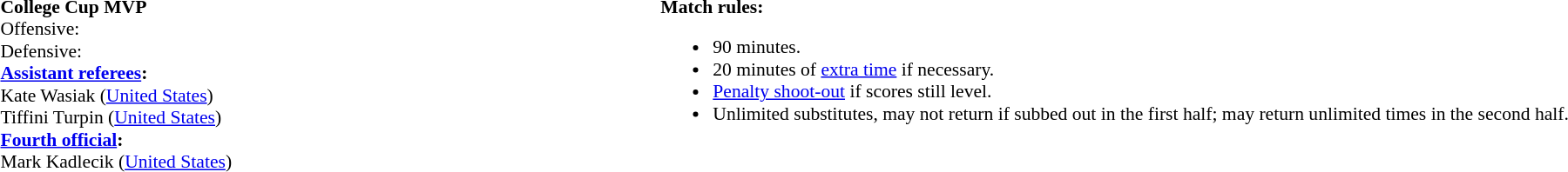<table width=100% style="font-size:90%">
<tr>
<td><br><strong>College Cup MVP</strong>
<br>Offensive: 
<br>Defensive:<br><strong><a href='#'>Assistant referees</a>:</strong>
<br> Kate Wasiak (<a href='#'>United States</a>) 
<br> Tiffini Turpin (<a href='#'>United States</a>) 
<br><strong><a href='#'>Fourth official</a>:</strong>
<br> Mark Kadlecik (<a href='#'>United States</a>)</td>
<td style="width:60%; vertical-align:top;"><br><strong>Match rules:</strong><ul><li>90 minutes.</li><li>20 minutes of <a href='#'>extra time</a> if necessary.</li><li><a href='#'>Penalty shoot-out</a> if scores still level.</li><li>Unlimited substitutes, may not return if subbed out in the first half; may return unlimited times in the second half.</li></ul></td>
</tr>
</table>
